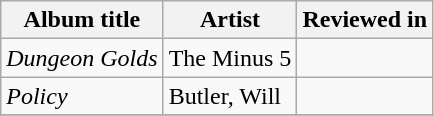<table class='wikitable sortable'>
<tr>
<th>Album title</th>
<th>Artist</th>
<th>Reviewed in</th>
</tr>
<tr>
<td><em>Dungeon Golds</em></td>
<td>The Minus 5</td>
<td></td>
</tr>
<tr>
<td><em>Policy</em></td>
<td>Butler, Will</td>
<td></td>
</tr>
<tr>
</tr>
</table>
